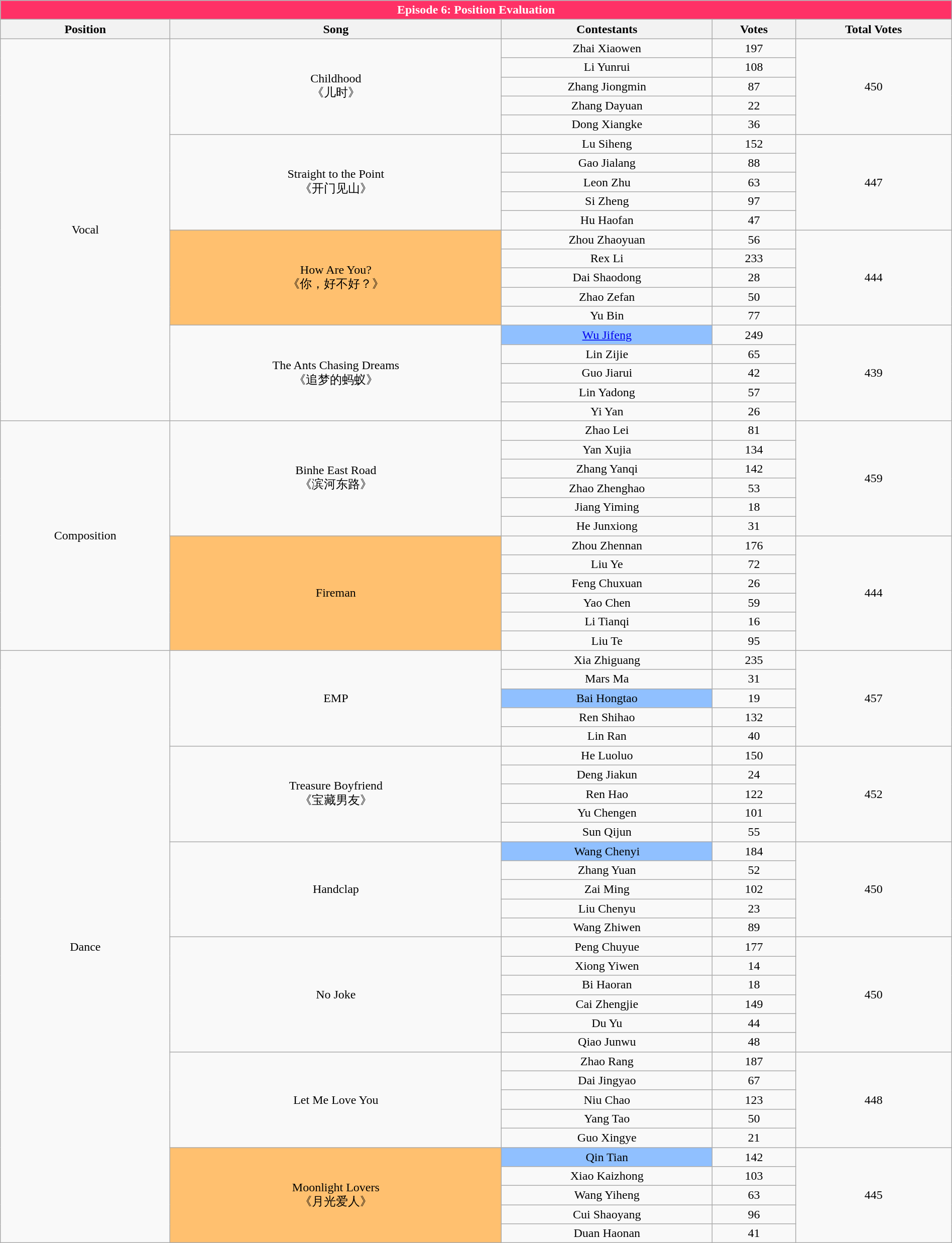<table class="wikitable sortable" style="text-align:center; width:100%;">
<tr>
<th colspan="8" style="background:#FF3166; color:white">Episode 6: Position Evaluation</th>
</tr>
<tr>
<th>Position</th>
<th>Song</th>
<th>Contestants</th>
<th>Votes</th>
<th>Total Votes</th>
</tr>
<tr>
<td rowspan="20">Vocal</td>
<td rowspan="5">Childhood<br>《儿时》</td>
<td>Zhai Xiaowen</td>
<td>197</td>
<td rowspan="5">450</td>
</tr>
<tr>
<td>Li Yunrui</td>
<td>108</td>
</tr>
<tr>
<td>Zhang Jiongmin</td>
<td>87</td>
</tr>
<tr>
<td>Zhang Dayuan</td>
<td>22</td>
</tr>
<tr>
<td>Dong Xiangke</td>
<td>36</td>
</tr>
<tr>
<td rowspan="5">Straight to the Point<br>《开门见山》</td>
<td>Lu Siheng</td>
<td>152</td>
<td rowspan="5">447</td>
</tr>
<tr>
<td>Gao Jialang</td>
<td>88</td>
</tr>
<tr>
<td>Leon Zhu</td>
<td>63</td>
</tr>
<tr>
<td>Si Zheng</td>
<td>97</td>
</tr>
<tr>
<td>Hu Haofan</td>
<td>47</td>
</tr>
<tr>
<td rowspan="5" style="background:#FFC06F">How Are You?<br>《你，好不好？》</td>
<td>Zhou Zhaoyuan</td>
<td>56</td>
<td rowspan="5">444</td>
</tr>
<tr>
<td>Rex Li</td>
<td>233</td>
</tr>
<tr>
<td>Dai Shaodong</td>
<td>28</td>
</tr>
<tr>
<td>Zhao Zefan</td>
<td>50</td>
</tr>
<tr>
<td>Yu Bin</td>
<td>77</td>
</tr>
<tr>
<td rowspan="5">The Ants Chasing Dreams<br>《追梦的蚂蚁》</td>
<td style="background:#90C0FF"><a href='#'>Wu Jifeng</a></td>
<td>249</td>
<td rowspan="5">439</td>
</tr>
<tr>
<td>Lin Zijie</td>
<td>65</td>
</tr>
<tr>
<td>Guo Jiarui</td>
<td>42</td>
</tr>
<tr>
<td>Lin Yadong</td>
<td>57</td>
</tr>
<tr>
<td>Yi Yan</td>
<td>26</td>
</tr>
<tr>
<td rowspan="12">Composition</td>
<td rowspan="6">Binhe East Road<br>《滨河东路》</td>
<td>Zhao Lei</td>
<td>81</td>
<td rowspan="6">459</td>
</tr>
<tr>
<td>Yan Xujia</td>
<td>134</td>
</tr>
<tr>
<td>Zhang Yanqi</td>
<td>142</td>
</tr>
<tr>
<td>Zhao Zhenghao</td>
<td>53</td>
</tr>
<tr>
<td>Jiang Yiming</td>
<td>18</td>
</tr>
<tr>
<td>He Junxiong</td>
<td>31</td>
</tr>
<tr>
<td rowspan="6" style="background:#FFC06F">Fireman</td>
<td>Zhou Zhennan</td>
<td>176</td>
<td rowspan="6">444</td>
</tr>
<tr>
<td>Liu Ye</td>
<td>72</td>
</tr>
<tr>
<td>Feng Chuxuan</td>
<td>26</td>
</tr>
<tr>
<td>Yao Chen</td>
<td>59</td>
</tr>
<tr>
<td>Li Tianqi</td>
<td>16</td>
</tr>
<tr>
<td>Liu Te</td>
<td>95</td>
</tr>
<tr>
<td rowspan="31">Dance</td>
<td rowspan="5">EMP</td>
<td>Xia Zhiguang</td>
<td>235</td>
<td rowspan="5">457</td>
</tr>
<tr>
<td>Mars Ma</td>
<td>31</td>
</tr>
<tr>
<td style="background:#90C0FF">Bai Hongtao</td>
<td>19</td>
</tr>
<tr>
<td>Ren Shihao</td>
<td>132</td>
</tr>
<tr>
<td>Lin Ran</td>
<td>40</td>
</tr>
<tr>
<td rowspan="5">Treasure Boyfriend<br>《宝藏男友》</td>
<td>He Luoluo</td>
<td>150</td>
<td rowspan="5">452</td>
</tr>
<tr>
<td>Deng Jiakun</td>
<td>24</td>
</tr>
<tr>
<td>Ren Hao</td>
<td>122</td>
</tr>
<tr>
<td>Yu Chengen</td>
<td>101</td>
</tr>
<tr>
<td>Sun Qijun</td>
<td>55</td>
</tr>
<tr>
<td rowspan="5">Handclap</td>
<td style="background:#90C0FF">Wang Chenyi</td>
<td>184</td>
<td rowspan="5">450</td>
</tr>
<tr>
<td>Zhang Yuan</td>
<td>52</td>
</tr>
<tr>
<td>Zai Ming</td>
<td>102</td>
</tr>
<tr>
<td>Liu Chenyu</td>
<td>23</td>
</tr>
<tr>
<td>Wang Zhiwen</td>
<td>89</td>
</tr>
<tr>
<td rowspan="6">No Joke</td>
<td>Peng Chuyue</td>
<td>177</td>
<td rowspan="6">450</td>
</tr>
<tr>
<td>Xiong Yiwen</td>
<td>14</td>
</tr>
<tr>
<td>Bi Haoran</td>
<td>18</td>
</tr>
<tr>
<td>Cai Zhengjie</td>
<td>149</td>
</tr>
<tr>
<td>Du Yu</td>
<td>44</td>
</tr>
<tr>
<td>Qiao Junwu</td>
<td>48</td>
</tr>
<tr>
<td rowspan="5">Let Me Love You</td>
<td>Zhao Rang</td>
<td>187</td>
<td rowspan="5">448</td>
</tr>
<tr>
<td>Dai Jingyao</td>
<td>67</td>
</tr>
<tr>
<td>Niu Chao</td>
<td>123</td>
</tr>
<tr>
<td>Yang Tao</td>
<td>50</td>
</tr>
<tr>
<td>Guo Xingye</td>
<td>21</td>
</tr>
<tr>
<td rowspan="5" style="background:#FFC06F">Moonlight Lovers<br>《月光爱人》</td>
<td style="background:#90C0FF">Qin Tian</td>
<td>142</td>
<td rowspan="5">445</td>
</tr>
<tr>
<td>Xiao Kaizhong</td>
<td>103</td>
</tr>
<tr>
<td>Wang Yiheng</td>
<td>63</td>
</tr>
<tr>
<td>Cui Shaoyang</td>
<td>96</td>
</tr>
<tr>
<td>Duan Haonan</td>
<td>41</td>
</tr>
</table>
